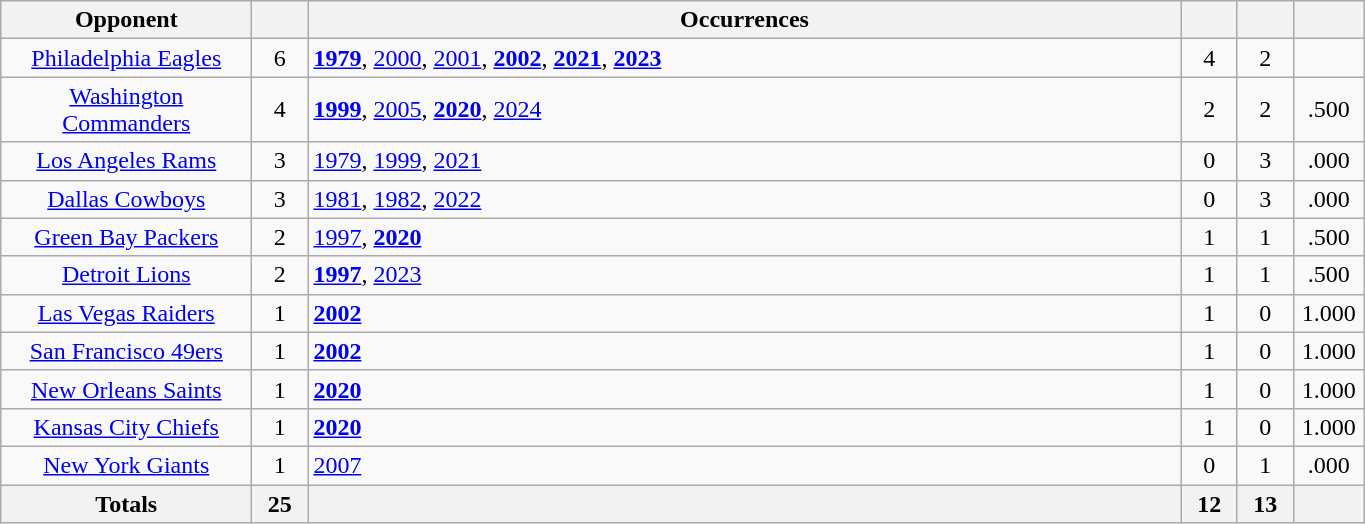<table class="wikitable sortable" style="text-align: center; width: 72%;">
<tr>
<th width="160">Opponent</th>
<th width="30"></th>
<th>Occurrences</th>
<th width="30"></th>
<th width="30"></th>
<th width="40"></th>
</tr>
<tr>
<td><a href='#'>Philadelphia Eagles</a></td>
<td>6</td>
<td style="text-align:left"><strong><a href='#'>1979</a></strong>, <a href='#'>2000</a>, <a href='#'>2001</a>, <strong><a href='#'>2002</a></strong>, <strong><a href='#'>2021</a></strong>, <strong><a href='#'>2023</a></strong></td>
<td>4</td>
<td>2</td>
<td></td>
</tr>
<tr>
<td><a href='#'>Washington Commanders</a></td>
<td>4</td>
<td style="text-align:left"><strong><a href='#'>1999</a></strong>, <a href='#'>2005</a>, <a href='#'><strong>2020</strong></a>, <a href='#'>2024</a></td>
<td>2</td>
<td>2</td>
<td>.500</td>
</tr>
<tr>
<td><a href='#'>Los Angeles Rams</a></td>
<td>3</td>
<td style="text-align:left"><a href='#'>1979</a>, <a href='#'>1999</a>, <a href='#'>2021</a></td>
<td>0</td>
<td>3</td>
<td>.000</td>
</tr>
<tr>
<td><a href='#'>Dallas Cowboys</a></td>
<td>3</td>
<td style="text-align:left"><a href='#'>1981</a>, <a href='#'>1982</a>, <a href='#'>2022</a></td>
<td>0</td>
<td>3</td>
<td>.000</td>
</tr>
<tr>
<td><a href='#'>Green Bay Packers</a></td>
<td>2</td>
<td align=left><a href='#'>1997</a>, <strong><a href='#'>2020</a></strong></td>
<td>1</td>
<td>1</td>
<td>.500</td>
</tr>
<tr>
<td><a href='#'>Detroit Lions</a></td>
<td>2</td>
<td align=left><strong><a href='#'>1997</a></strong>, <a href='#'>2023</a></td>
<td>1</td>
<td>1</td>
<td>.500</td>
</tr>
<tr>
<td><a href='#'>Las Vegas Raiders</a></td>
<td>1</td>
<td align=left><strong><a href='#'>2002</a></strong></td>
<td>1</td>
<td>0</td>
<td>1.000</td>
</tr>
<tr>
<td><a href='#'>San Francisco 49ers</a></td>
<td>1</td>
<td align=left><strong><a href='#'>2002</a></strong></td>
<td>1</td>
<td>0</td>
<td>1.000</td>
</tr>
<tr>
<td><a href='#'>New Orleans Saints</a></td>
<td>1</td>
<td style="text-align:left"><strong><a href='#'>2020</a></strong></td>
<td>1</td>
<td>0</td>
<td>1.000</td>
</tr>
<tr>
<td><a href='#'>Kansas City Chiefs</a></td>
<td>1</td>
<td style="text-align:left"><a href='#'><strong>2020</strong></a></td>
<td>1</td>
<td>0</td>
<td>1.000</td>
</tr>
<tr>
<td><a href='#'>New York Giants</a></td>
<td>1</td>
<td style="text-align:left"><a href='#'>2007</a></td>
<td>0</td>
<td>1</td>
<td>.000</td>
</tr>
<tr>
<th>Totals</th>
<th>25</th>
<th></th>
<th>12</th>
<th>13</th>
<th></th>
</tr>
</table>
